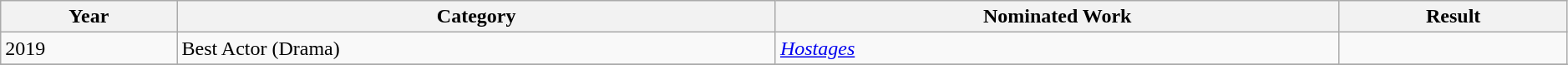<table class="wikitable sortable" style="width: 99%;">
<tr>
<th>Year</th>
<th>Category</th>
<th>Nominated Work</th>
<th>Result</th>
</tr>
<tr>
<td rowspan="1">2019</td>
<td rowspan="1">Best Actor (Drama)</td>
<td><em><a href='#'>Hostages</a></em></td>
<td></td>
</tr>
<tr>
</tr>
</table>
